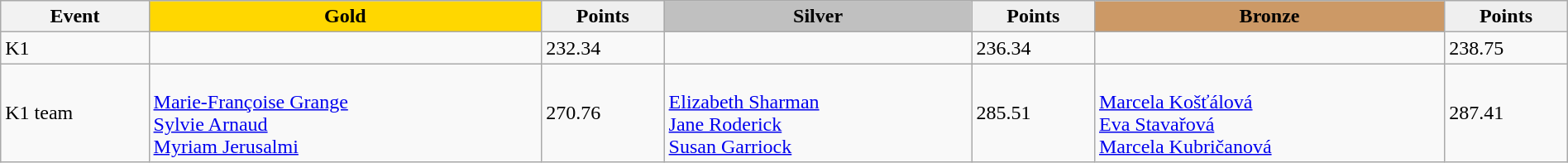<table class="wikitable" width=100%>
<tr>
<th>Event</th>
<td align=center bgcolor="gold"><strong>Gold</strong></td>
<td align=center bgcolor="EFEFEF"><strong>Points</strong></td>
<td align=center bgcolor="silver"><strong>Silver</strong></td>
<td align=center bgcolor="EFEFEF"><strong>Points</strong></td>
<td align=center bgcolor="CC9966"><strong>Bronze</strong></td>
<td align=center bgcolor="EFEFEF"><strong>Points</strong></td>
</tr>
<tr>
<td>K1</td>
<td></td>
<td>232.34</td>
<td></td>
<td>236.34</td>
<td></td>
<td>238.75</td>
</tr>
<tr>
<td>K1 team</td>
<td><br><a href='#'>Marie-Françoise Grange</a><br><a href='#'>Sylvie Arnaud</a><br><a href='#'>Myriam Jerusalmi</a></td>
<td>270.76</td>
<td><br><a href='#'>Elizabeth Sharman</a><br><a href='#'>Jane Roderick</a><br><a href='#'>Susan Garriock</a></td>
<td>285.51</td>
<td><br><a href='#'>Marcela Košťálová</a><br><a href='#'>Eva Stavařová</a><br><a href='#'>Marcela Kubričanová</a></td>
<td>287.41</td>
</tr>
</table>
